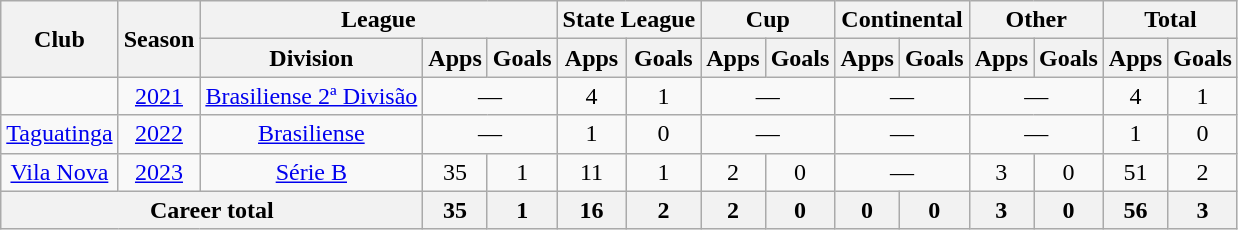<table class="wikitable" style="text-align: center">
<tr>
<th rowspan="2">Club</th>
<th rowspan="2">Season</th>
<th colspan="3">League</th>
<th colspan="2">State League</th>
<th colspan="2">Cup</th>
<th colspan="2">Continental</th>
<th colspan="2">Other</th>
<th colspan="2">Total</th>
</tr>
<tr>
<th>Division</th>
<th>Apps</th>
<th>Goals</th>
<th>Apps</th>
<th>Goals</th>
<th>Apps</th>
<th>Goals</th>
<th>Apps</th>
<th>Goals</th>
<th>Apps</th>
<th>Goals</th>
<th>Apps</th>
<th>Goals</th>
</tr>
<tr>
<td></td>
<td><a href='#'>2021</a></td>
<td><a href='#'>Brasiliense 2ª Divisão</a></td>
<td colspan="2">—</td>
<td>4</td>
<td>1</td>
<td colspan="2">—</td>
<td colspan="2">—</td>
<td colspan="2">—</td>
<td>4</td>
<td>1</td>
</tr>
<tr>
<td><a href='#'>Taguatinga</a></td>
<td><a href='#'>2022</a></td>
<td><a href='#'>Brasiliense</a></td>
<td colspan="2">—</td>
<td>1</td>
<td>0</td>
<td colspan="2">—</td>
<td colspan="2">—</td>
<td colspan="2">—</td>
<td>1</td>
<td>0</td>
</tr>
<tr>
<td><a href='#'>Vila Nova</a></td>
<td><a href='#'>2023</a></td>
<td><a href='#'>Série B</a></td>
<td>35</td>
<td>1</td>
<td>11</td>
<td>1</td>
<td>2</td>
<td>0</td>
<td colspan="2">—</td>
<td>3</td>
<td>0</td>
<td>51</td>
<td>2</td>
</tr>
<tr>
<th colspan="3"><strong>Career total</strong></th>
<th>35</th>
<th>1</th>
<th>16</th>
<th>2</th>
<th>2</th>
<th>0</th>
<th>0</th>
<th>0</th>
<th>3</th>
<th>0</th>
<th>56</th>
<th>3</th>
</tr>
</table>
